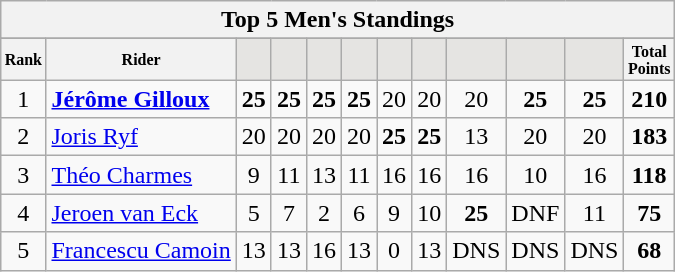<table class="wikitable sortable">
<tr>
<th colspan=27 align="center"><strong>Top 5 Men's Standings</strong></th>
</tr>
<tr>
</tr>
<tr style="font-size:8pt;font-weight:bold">
<th align="center">Rank</th>
<th align="center">Rider</th>
<th class=unsortable style="background:#E5E4E2;"><small></small></th>
<th class=unsortable style="background:#E5E4E2;"><small></small></th>
<th class=unsortable style="background:#E5E4E2;"><small></small></th>
<th class=unsortable style="background:#E5E4E2;"><small></small></th>
<th class=unsortable style="background:#E5E4E2;"><small></small></th>
<th class=unsortable style="background:#E5E4E2;"><small></small></th>
<th class=unsortable style="background:#E5E4E2;"><small></small></th>
<th class=unsortable style="background:#E5E4E2;"><small></small></th>
<th class=unsortable style="background:#E5E4E2;"><small></small></th>
<th align="center">Total<br>Points</th>
</tr>
<tr>
<td align=center>1</td>
<td> <strong><a href='#'>Jérôme Gilloux</a></strong></td>
<td align=center><strong>25</strong></td>
<td align=center><strong>25</strong></td>
<td align=center><strong>25</strong></td>
<td align=center><strong>25</strong></td>
<td align=center>20</td>
<td align=center>20</td>
<td align=center>20</td>
<td align=center><strong>25</strong></td>
<td align=center><strong>25</strong></td>
<td align=center><strong>210</strong></td>
</tr>
<tr>
<td align=center>2</td>
<td> <a href='#'>Joris Ryf</a></td>
<td align=center>20</td>
<td align=center>20</td>
<td align=center>20</td>
<td align=center>20</td>
<td align=center><strong>25</strong></td>
<td align=center><strong>25</strong></td>
<td align=center>13</td>
<td align=center>20</td>
<td align=center>20</td>
<td align=center><strong>183</strong></td>
</tr>
<tr>
<td align=center>3</td>
<td> <a href='#'>Théo Charmes</a></td>
<td align=center>9</td>
<td align=center>11</td>
<td align=center>13</td>
<td align=center>11</td>
<td align=center>16</td>
<td align=center>16</td>
<td align=center>16</td>
<td align=center>10</td>
<td align=center>16</td>
<td align=center><strong>118</strong></td>
</tr>
<tr>
<td align=center>4</td>
<td> <a href='#'>Jeroen van Eck</a></td>
<td align=center>5</td>
<td align=center>7</td>
<td align=center>2</td>
<td align=center>6</td>
<td align=center>9</td>
<td align=center>10</td>
<td align=center><strong>25</strong></td>
<td align=center>DNF</td>
<td align=center>11</td>
<td align=center><strong>75</strong></td>
</tr>
<tr>
<td align=center>5</td>
<td> <a href='#'>Francescu Camoin</a></td>
<td align=center>13</td>
<td align=center>13</td>
<td align=center>16</td>
<td align=center>13</td>
<td align=center>0</td>
<td align=center>13</td>
<td align=center>DNS</td>
<td align=center>DNS</td>
<td align=center>DNS</td>
<td align=center><strong>68</strong></td>
</tr>
</table>
